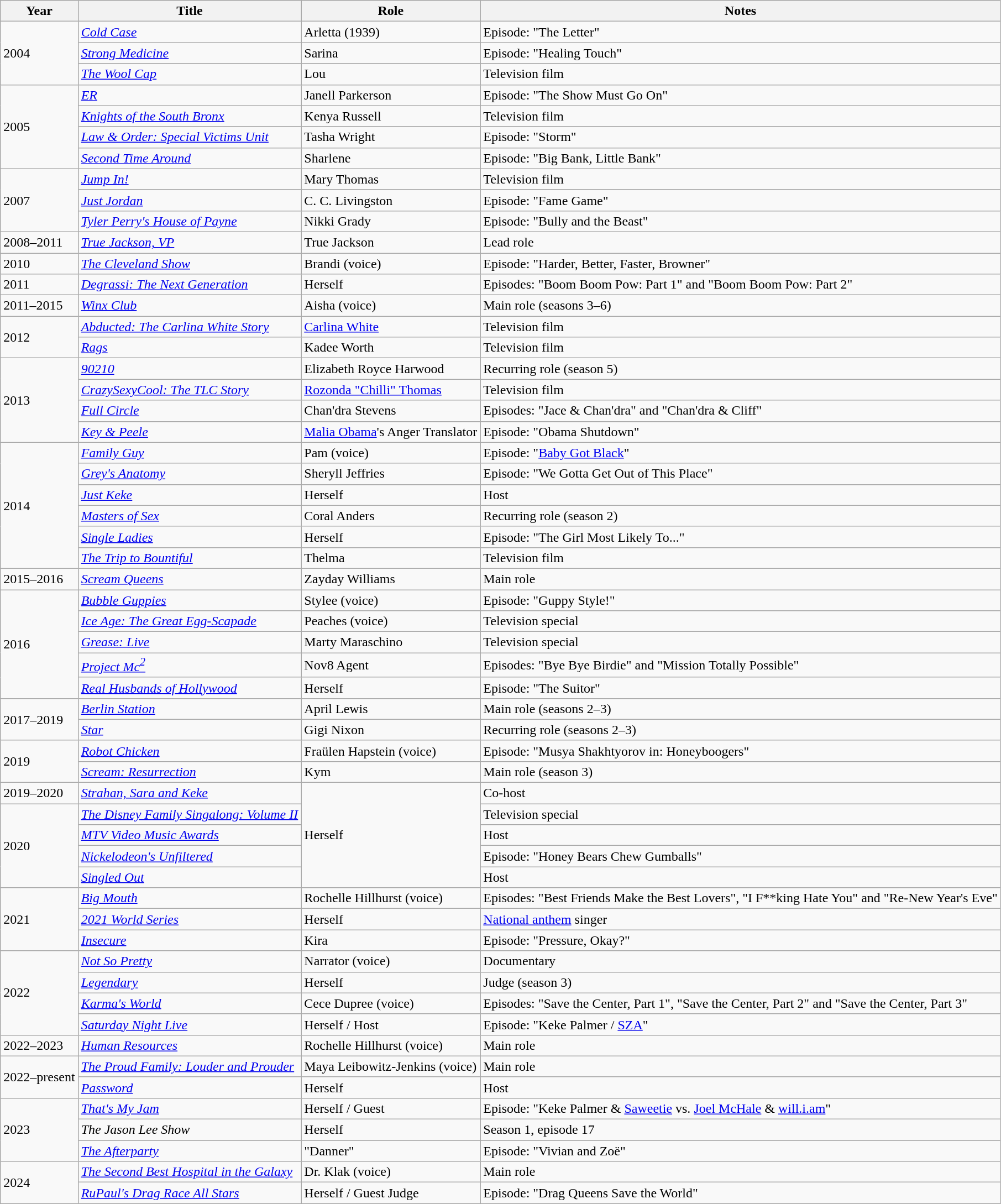<table class="wikitable sortable">
<tr>
<th scope="col">Year</th>
<th scope="col">Title</th>
<th scope="col">Role</th>
<th scope="col" class="unsortable">Notes</th>
</tr>
<tr>
<td rowspan="3">2004</td>
<td scope="row"><em><a href='#'>Cold Case</a></em></td>
<td>Arletta (1939)</td>
<td>Episode: "The Letter"</td>
</tr>
<tr>
<td scope="row"><em><a href='#'>Strong Medicine</a></em></td>
<td>Sarina</td>
<td>Episode: "Healing Touch"</td>
</tr>
<tr>
<td scope="row" data-sort-value="Wool Cap, The"><em><a href='#'>The Wool Cap</a></em></td>
<td>Lou</td>
<td>Television film</td>
</tr>
<tr>
<td rowspan="4">2005</td>
<td scope="row"><em><a href='#'>ER</a></em></td>
<td>Janell Parkerson</td>
<td>Episode: "The Show Must Go On"</td>
</tr>
<tr>
<td scope="row"><em><a href='#'>Knights of the South Bronx</a></em></td>
<td>Kenya Russell</td>
<td>Television film</td>
</tr>
<tr>
<td scope="row"><em><a href='#'>Law & Order: Special Victims Unit</a></em></td>
<td>Tasha Wright</td>
<td>Episode: "Storm"</td>
</tr>
<tr>
<td scope="row"><em><a href='#'>Second Time Around</a></em></td>
<td>Sharlene</td>
<td>Episode: "Big Bank, Little Bank"</td>
</tr>
<tr>
<td rowspan="3">2007</td>
<td scope="row"><em><a href='#'>Jump In!</a></em></td>
<td>Mary Thomas</td>
<td>Television film</td>
</tr>
<tr>
<td scope="row"><em><a href='#'>Just Jordan</a></em></td>
<td>C. C. Livingston</td>
<td>Episode: "Fame Game"</td>
</tr>
<tr>
<td scope="row"><em><a href='#'>Tyler Perry's House of Payne</a></em></td>
<td>Nikki Grady</td>
<td>Episode: "Bully and the Beast"</td>
</tr>
<tr>
<td>2008–2011</td>
<td scope="row"><em><a href='#'>True Jackson, VP</a></em></td>
<td>True Jackson</td>
<td>Lead role</td>
</tr>
<tr>
<td>2010</td>
<td scope="row" data-sort-value="Cleveland Show, The"><em><a href='#'>The Cleveland Show</a></em></td>
<td>Brandi (voice)</td>
<td>Episode: "Harder, Better, Faster, Browner"</td>
</tr>
<tr>
<td>2011</td>
<td scope="row"><em><a href='#'>Degrassi: The Next Generation</a></em></td>
<td>Herself</td>
<td>Episodes: "Boom Boom Pow: Part 1" and "Boom Boom Pow: Part 2"</td>
</tr>
<tr>
<td>2011–2015</td>
<td scope="row"><em><a href='#'>Winx Club</a></em></td>
<td>Aisha (voice)</td>
<td>Main role (seasons 3–6)</td>
</tr>
<tr>
<td rowspan="2">2012</td>
<td scope="row"><em><a href='#'>Abducted: The Carlina White Story</a></em></td>
<td><a href='#'>Carlina White</a></td>
<td>Television film</td>
</tr>
<tr>
<td scope="row"><em><a href='#'>Rags</a></em></td>
<td>Kadee Worth</td>
<td>Television film</td>
</tr>
<tr>
<td rowspan="4">2013</td>
<td scope="row"><em><a href='#'>90210</a></em></td>
<td>Elizabeth Royce Harwood</td>
<td>Recurring role (season 5)</td>
</tr>
<tr>
<td scope="row"><em><a href='#'>CrazySexyCool: The TLC Story</a></em></td>
<td><a href='#'>Rozonda "Chilli" Thomas</a></td>
<td>Television film</td>
</tr>
<tr>
<td scope="row"><em><a href='#'>Full Circle</a></em></td>
<td>Chan'dra Stevens</td>
<td>Episodes: "Jace & Chan'dra" and "Chan'dra & Cliff"</td>
</tr>
<tr>
<td scope="row"><em><a href='#'>Key & Peele</a></em></td>
<td><a href='#'>Malia Obama</a>'s Anger Translator</td>
<td>Episode: "Obama Shutdown"</td>
</tr>
<tr>
<td rowspan="6">2014</td>
<td scope="row"><em><a href='#'>Family Guy</a></em></td>
<td>Pam (voice)</td>
<td>Episode: "<a href='#'>Baby Got Black</a>"</td>
</tr>
<tr>
<td scope="row"><em><a href='#'>Grey's Anatomy</a></em></td>
<td>Sheryll Jeffries</td>
<td>Episode: "We Gotta Get Out of This Place"</td>
</tr>
<tr>
<td scope="row"><em><a href='#'>Just Keke</a></em></td>
<td>Herself</td>
<td>Host</td>
</tr>
<tr>
<td scope="row"><em><a href='#'>Masters of Sex</a></em></td>
<td>Coral Anders</td>
<td>Recurring role (season 2)</td>
</tr>
<tr>
<td scope="row"><em><a href='#'>Single Ladies</a></em></td>
<td>Herself</td>
<td>Episode: "The Girl Most Likely To..."</td>
</tr>
<tr>
<td scope="row" data-sort-value="Trip to Bountiful, The"><em><a href='#'>The Trip to Bountiful</a></em></td>
<td>Thelma</td>
<td>Television film</td>
</tr>
<tr>
<td>2015–2016</td>
<td scope="row"><em><a href='#'>Scream Queens</a></em></td>
<td>Zayday Williams</td>
<td>Main role</td>
</tr>
<tr>
<td rowspan="5">2016</td>
<td scope="row"><em><a href='#'>Bubble Guppies</a></em></td>
<td>Stylee (voice)</td>
<td>Episode: "Guppy Style!"</td>
</tr>
<tr>
<td scope="row"><em><a href='#'>Ice Age: The Great Egg-Scapade</a></em></td>
<td>Peaches (voice)</td>
<td>Television special</td>
</tr>
<tr>
<td scope="row"><em><a href='#'>Grease: Live</a></em></td>
<td>Marty Maraschino</td>
<td>Television special</td>
</tr>
<tr>
<td scope="row"><em><a href='#'>Project Mc<sup>2</sup></a></em></td>
<td>Nov8 Agent</td>
<td>Episodes: "Bye Bye Birdie" and "Mission Totally Possible"</td>
</tr>
<tr>
<td scope="row"><em><a href='#'>Real Husbands of Hollywood</a></em></td>
<td>Herself</td>
<td>Episode: "The Suitor"</td>
</tr>
<tr>
<td rowspan="2">2017–2019</td>
<td scope="row"><em><a href='#'>Berlin Station</a></em></td>
<td>April Lewis</td>
<td>Main role (seasons 2–3)</td>
</tr>
<tr>
<td scope="row"><em><a href='#'>Star</a></em></td>
<td>Gigi Nixon</td>
<td>Recurring role (seasons 2–3)</td>
</tr>
<tr>
<td rowspan="2">2019</td>
<td scope="row"><em><a href='#'>Robot Chicken</a></em></td>
<td>Fraülen Hapstein (voice)</td>
<td>Episode: "Musya Shakhtyorov in: Honeyboogers"</td>
</tr>
<tr>
<td scope="row"><em><a href='#'>Scream: Resurrection</a></em></td>
<td>Kym</td>
<td>Main role (season 3)</td>
</tr>
<tr>
<td>2019–2020</td>
<td scope="row"><em><a href='#'>Strahan, Sara and Keke</a></em></td>
<td rowspan=5>Herself</td>
<td>Co-host</td>
</tr>
<tr>
<td rowspan="4">2020</td>
<td scope="row" data-sort-value="Disney Family Singalong: Volume 2, The"><em><a href='#'>The Disney Family Singalong: Volume II</a></em></td>
<td>Television special</td>
</tr>
<tr>
<td scope="row"><em><a href='#'>MTV Video Music Awards</a></em></td>
<td>Host</td>
</tr>
<tr>
<td scope="row"><em><a href='#'>Nickelodeon's Unfiltered</a></em></td>
<td>Episode: "Honey Bears Chew Gumballs"</td>
</tr>
<tr>
<td scope="row"><em><a href='#'>Singled Out</a></em></td>
<td>Host</td>
</tr>
<tr>
<td rowspan="3">2021</td>
<td scope="row"><em><a href='#'>Big Mouth</a></em></td>
<td>Rochelle Hillhurst (voice)</td>
<td>Episodes: "Best Friends Make the Best Lovers", "I F**king Hate You" and "Re-New Year's Eve"</td>
</tr>
<tr>
<td scope="row"><em><a href='#'>2021 World Series</a></em></td>
<td>Herself</td>
<td><a href='#'>National anthem</a> singer</td>
</tr>
<tr>
<td scope="row"><em><a href='#'>Insecure</a></em></td>
<td>Kira</td>
<td>Episode: "Pressure, Okay?"</td>
</tr>
<tr>
<td rowspan="4">2022</td>
<td scope="row"><em><a href='#'>Not So Pretty</a></em></td>
<td>Narrator (voice)</td>
<td>Documentary</td>
</tr>
<tr>
<td scope="row"><em><a href='#'>Legendary</a></em></td>
<td>Herself</td>
<td>Judge (season 3)</td>
</tr>
<tr>
<td scope="row"><em><a href='#'>Karma's World</a></em></td>
<td>Cece Dupree (voice)</td>
<td>Episodes: "Save the Center, Part 1", "Save the Center, Part 2" and "Save the Center, Part 3"</td>
</tr>
<tr>
<td scope="row"><em><a href='#'>Saturday Night Live</a></em></td>
<td>Herself / Host</td>
<td>Episode: "Keke Palmer / <a href='#'>SZA</a>"</td>
</tr>
<tr>
<td>2022–2023</td>
<td scope="row"><em><a href='#'>Human Resources</a></em></td>
<td>Rochelle Hillhurst (voice)</td>
<td>Main role</td>
</tr>
<tr>
<td rowspan="2">2022–present</td>
<td scope="row" data-sort-value="Proud Family: Louder and Prouder, The"><em><a href='#'>The Proud Family: Louder and Prouder</a></em></td>
<td>Maya Leibowitz-Jenkins (voice)</td>
<td>Main role</td>
</tr>
<tr>
<td scope="row" data-sort-value=""><em><a href='#'>Password</a></em></td>
<td>Herself</td>
<td>Host</td>
</tr>
<tr>
<td rowspan="3">2023</td>
<td scope="row"><em><a href='#'>That's My Jam</a></em></td>
<td>Herself / Guest</td>
<td>Episode: "Keke Palmer & <a href='#'>Saweetie</a> vs. <a href='#'>Joel McHale</a> & <a href='#'>will.i.am</a>"</td>
</tr>
<tr>
<td><em>The Jason Lee Show</em></td>
<td>Herself</td>
<td>Season 1, episode 17</td>
</tr>
<tr>
<td scope="row"><em><a href='#'>The Afterparty</a></em></td>
<td>"Danner"</td>
<td>Episode: "Vivian and Zoë"</td>
</tr>
<tr>
<td rowspan="2">2024</td>
<td><em><a href='#'>The Second Best Hospital in the Galaxy</a></em></td>
<td>Dr. Klak (voice)</td>
<td>Main role</td>
</tr>
<tr>
<td><em><a href='#'>RuPaul's Drag Race All Stars</a></em></td>
<td>Herself / Guest Judge</td>
<td>Episode: "Drag Queens Save the World"</td>
</tr>
</table>
